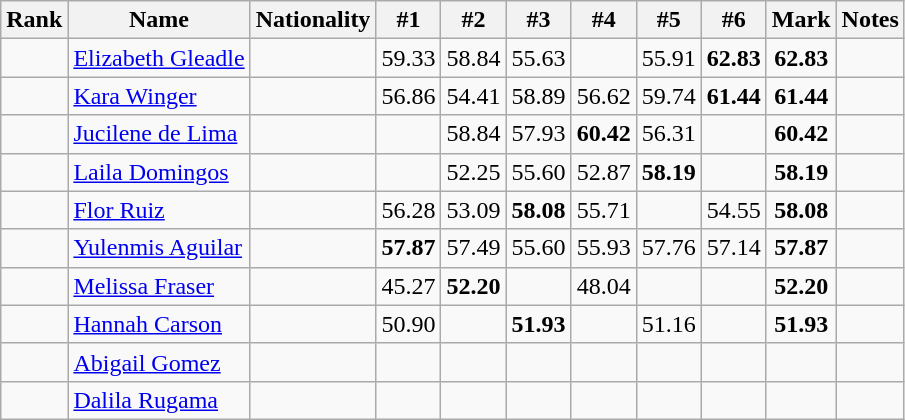<table class="wikitable sortable" style="text-align:center">
<tr>
<th>Rank</th>
<th>Name</th>
<th>Nationality</th>
<th>#1</th>
<th>#2</th>
<th>#3</th>
<th>#4</th>
<th>#5</th>
<th>#6</th>
<th>Mark</th>
<th>Notes</th>
</tr>
<tr>
<td></td>
<td align=left><a href='#'>Elizabeth Gleadle</a></td>
<td align=left></td>
<td>59.33</td>
<td>58.84</td>
<td>55.63</td>
<td></td>
<td>55.91</td>
<td><strong>62.83</strong></td>
<td><strong>62.83</strong></td>
<td></td>
</tr>
<tr>
<td></td>
<td align=left><a href='#'>Kara Winger</a></td>
<td align=left></td>
<td>56.86</td>
<td>54.41</td>
<td>58.89</td>
<td>56.62</td>
<td>59.74</td>
<td><strong>61.44</strong></td>
<td><strong>61.44</strong></td>
<td></td>
</tr>
<tr>
<td></td>
<td align=left><a href='#'>Jucilene de Lima</a></td>
<td align=left></td>
<td></td>
<td>58.84</td>
<td>57.93</td>
<td><strong>60.42</strong></td>
<td>56.31</td>
<td></td>
<td><strong>60.42</strong></td>
<td></td>
</tr>
<tr>
<td></td>
<td align=left><a href='#'>Laila Domingos</a></td>
<td align=left></td>
<td></td>
<td>52.25</td>
<td>55.60</td>
<td>52.87</td>
<td><strong>58.19</strong></td>
<td></td>
<td><strong>58.19</strong></td>
<td></td>
</tr>
<tr>
<td></td>
<td align=left><a href='#'>Flor Ruiz</a></td>
<td align=left></td>
<td>56.28</td>
<td>53.09</td>
<td><strong>58.08</strong></td>
<td>55.71</td>
<td></td>
<td>54.55</td>
<td><strong>58.08</strong></td>
<td></td>
</tr>
<tr>
<td></td>
<td align=left><a href='#'>Yulenmis Aguilar</a></td>
<td align=left></td>
<td><strong>57.87</strong></td>
<td>57.49</td>
<td>55.60</td>
<td>55.93</td>
<td>57.76</td>
<td>57.14</td>
<td><strong>57.87</strong></td>
<td></td>
</tr>
<tr>
<td></td>
<td align=left><a href='#'>Melissa Fraser</a></td>
<td align=left></td>
<td>45.27</td>
<td><strong>52.20</strong></td>
<td></td>
<td>48.04</td>
<td></td>
<td></td>
<td><strong>52.20</strong></td>
<td></td>
</tr>
<tr>
<td></td>
<td align=left><a href='#'>Hannah Carson</a></td>
<td align=left></td>
<td>50.90</td>
<td></td>
<td><strong>51.93</strong></td>
<td></td>
<td>51.16</td>
<td></td>
<td><strong>51.93</strong></td>
<td></td>
</tr>
<tr>
<td></td>
<td align=left><a href='#'>Abigail Gomez</a></td>
<td align=left></td>
<td></td>
<td></td>
<td></td>
<td></td>
<td></td>
<td></td>
<td><strong></strong></td>
<td></td>
</tr>
<tr>
<td></td>
<td align=left><a href='#'>Dalila Rugama</a></td>
<td align=left></td>
<td></td>
<td></td>
<td></td>
<td></td>
<td></td>
<td></td>
<td><strong></strong></td>
<td></td>
</tr>
</table>
